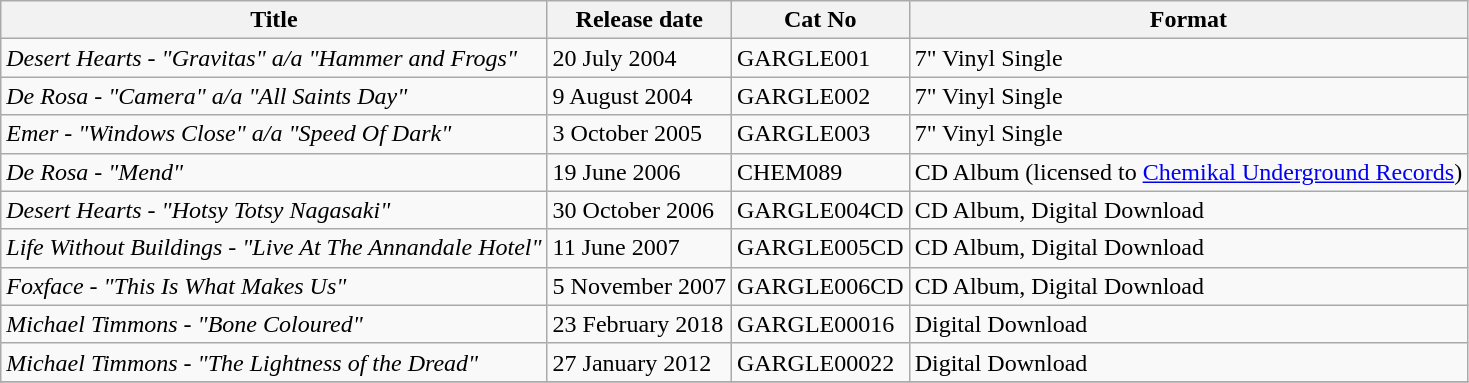<table class="wikitable">
<tr>
<th>Title</th>
<th>Release date</th>
<th>Cat No</th>
<th>Format</th>
</tr>
<tr>
<td><em>Desert Hearts - "Gravitas" a/a "Hammer and Frogs"</em></td>
<td>20 July 2004</td>
<td>GARGLE001</td>
<td>7" Vinyl Single</td>
</tr>
<tr>
<td><em>De Rosa - "Camera" a/a "All Saints Day"</em></td>
<td>9 August 2004</td>
<td>GARGLE002</td>
<td>7" Vinyl Single</td>
</tr>
<tr>
<td><em>Emer - "Windows Close" a/a "Speed Of Dark"</em></td>
<td>3 October 2005</td>
<td>GARGLE003</td>
<td>7" Vinyl Single</td>
</tr>
<tr>
<td><em>De Rosa - "Mend"</em></td>
<td>19 June 2006</td>
<td>CHEM089</td>
<td>CD Album (licensed to <a href='#'>Chemikal Underground Records</a>)</td>
</tr>
<tr>
<td><em>Desert Hearts - "Hotsy Totsy Nagasaki"</em></td>
<td>30 October 2006</td>
<td>GARGLE004CD</td>
<td>CD Album, Digital Download</td>
</tr>
<tr>
<td><em>Life Without Buildings - "Live At The Annandale Hotel"</em></td>
<td>11 June 2007</td>
<td>GARGLE005CD</td>
<td>CD Album, Digital Download</td>
</tr>
<tr>
<td><em>Foxface - "This Is What Makes Us"</em></td>
<td>5 November 2007</td>
<td>GARGLE006CD</td>
<td>CD Album, Digital Download</td>
</tr>
<tr>
<td><em>Michael Timmons - "Bone Coloured"</em></td>
<td>23 February 2018</td>
<td>GARGLE00016</td>
<td>Digital Download</td>
</tr>
<tr>
<td><em>Michael Timmons - "The Lightness of the Dread"</em></td>
<td>27 January 2012</td>
<td>GARGLE00022</td>
<td>Digital Download</td>
</tr>
<tr>
</tr>
</table>
